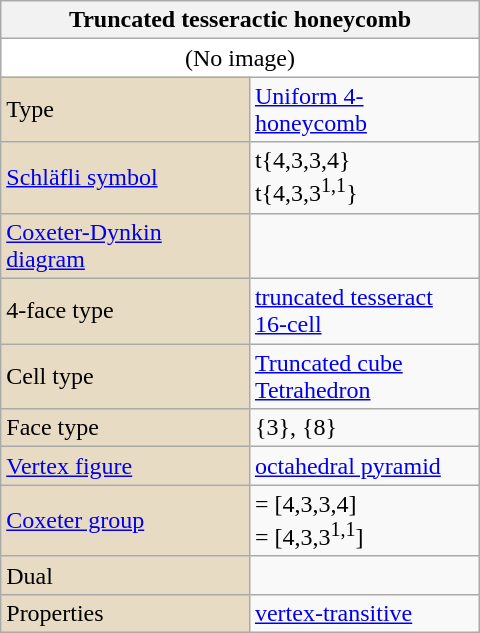<table class="wikitable" align="right" style="margin-left:10px" width="320">
<tr>
<th bgcolor=#e7dcc3 colspan=2>Truncated tesseractic honeycomb</th>
</tr>
<tr>
<td bgcolor=#ffffff align=center colspan=2>(No image)</td>
</tr>
<tr>
<td bgcolor=#e7dcc3>Type</td>
<td><a href='#'>Uniform 4-honeycomb</a></td>
</tr>
<tr>
<td bgcolor=#e7dcc3><a href='#'>Schläfli symbol</a></td>
<td>t{4,3,3,4}<br>t{4,3,3<sup>1,1</sup>}</td>
</tr>
<tr>
<td bgcolor=#e7dcc3><a href='#'>Coxeter-Dynkin diagram</a></td>
<td><br></td>
</tr>
<tr>
<td bgcolor=#e7dcc3>4-face type</td>
<td><a href='#'>truncated tesseract</a> <br><a href='#'>16-cell</a> </td>
</tr>
<tr>
<td bgcolor=#e7dcc3>Cell type</td>
<td><a href='#'>Truncated cube</a> <br><a href='#'>Tetrahedron</a> </td>
</tr>
<tr>
<td bgcolor=#e7dcc3>Face type</td>
<td>{3}, {8}</td>
</tr>
<tr>
<td bgcolor=#e7dcc3><a href='#'>Vertex figure</a></td>
<td><a href='#'>octahedral pyramid</a></td>
</tr>
<tr>
<td bgcolor=#e7dcc3><a href='#'>Coxeter group</a></td>
<td> = [4,3,3,4]<br> = [4,3,3<sup>1,1</sup>]</td>
</tr>
<tr>
<td bgcolor=#e7dcc3>Dual</td>
<td></td>
</tr>
<tr>
<td bgcolor=#e7dcc3>Properties</td>
<td><a href='#'>vertex-transitive</a></td>
</tr>
</table>
